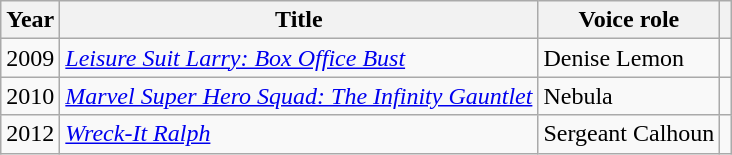<table class="wikitable plainrowheaders sortable">
<tr>
<th scope="col">Year</th>
<th scope="col">Title</th>
<th scope="col">Voice role</th>
<th scope=col class="unsortable"></th>
</tr>
<tr>
<td>2009</td>
<td scope="row"><em><a href='#'>Leisure Suit Larry: Box Office Bust</a></em></td>
<td>Denise Lemon</td>
<td style="text-align:center;"></td>
</tr>
<tr>
<td>2010</td>
<td scope="row"><em><a href='#'>Marvel Super Hero Squad: The Infinity Gauntlet</a></em></td>
<td>Nebula</td>
<td style="text-align:center;"></td>
</tr>
<tr>
<td>2012</td>
<td scope="row"><em><a href='#'>Wreck-It Ralph</a></em></td>
<td>Sergeant Calhoun</td>
<td style="text-align:center;"></td>
</tr>
</table>
